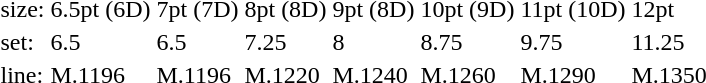<table style="margin-left:40px;">
<tr>
<td>size:</td>
<td>6.5pt (6D)</td>
<td>7pt (7D)</td>
<td>8pt (8D)</td>
<td>9pt (8D)</td>
<td>10pt (9D)</td>
<td>11pt (10D)</td>
<td>12pt</td>
</tr>
<tr>
<td>set:</td>
<td>6.5</td>
<td>6.5</td>
<td>7.25</td>
<td>8</td>
<td>8.75</td>
<td>9.75</td>
<td>11.25</td>
</tr>
<tr>
<td>line:</td>
<td>M.1196</td>
<td>M.1196</td>
<td>M.1220</td>
<td>M.1240</td>
<td>M.1260</td>
<td>M.1290</td>
<td>M.1350</td>
</tr>
</table>
